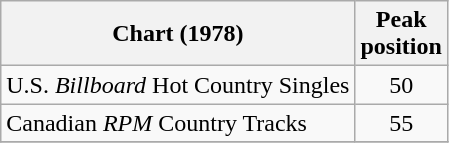<table class="wikitable sortable">
<tr>
<th style="text-align:center;">Chart (1978)</th>
<th style="text-align:center;">Peak<br>position</th>
</tr>
<tr>
<td align="left">U.S. <em>Billboard</em> Hot Country Singles</td>
<td style="text-align:center;">50</td>
</tr>
<tr>
<td align="left">Canadian <em>RPM</em> Country Tracks </td>
<td style="text-align:center;">55</td>
</tr>
<tr>
</tr>
</table>
